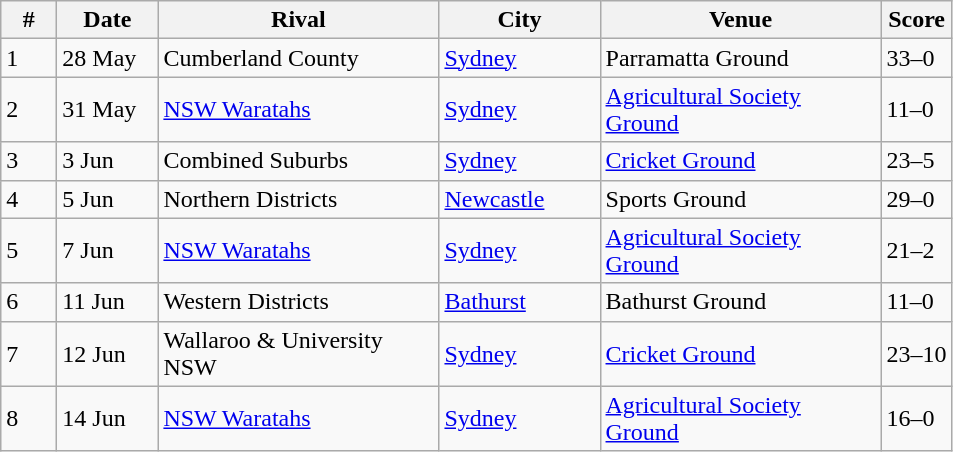<table class="wikitable sortable">
<tr>
<th width="30">#</th>
<th width="60">Date</th>
<th width="180">Rival</th>
<th width="100">City</th>
<th width="180">Venue</th>
<th width="40">Score</th>
</tr>
<tr>
<td>1</td>
<td>28 May</td>
<td>Cumberland County</td>
<td><a href='#'>Sydney</a></td>
<td>Parramatta Ground</td>
<td>33–0</td>
</tr>
<tr>
<td>2</td>
<td>31 May</td>
<td><a href='#'>NSW Waratahs</a></td>
<td><a href='#'>Sydney</a></td>
<td><a href='#'>Agricultural Society Ground</a></td>
<td>11–0</td>
</tr>
<tr>
<td>3</td>
<td>3 Jun</td>
<td>Combined Suburbs</td>
<td><a href='#'>Sydney</a></td>
<td><a href='#'>Cricket Ground</a></td>
<td>23–5</td>
</tr>
<tr>
<td>4</td>
<td>5 Jun</td>
<td>Northern Districts</td>
<td><a href='#'>Newcastle</a></td>
<td>Sports Ground</td>
<td>29–0</td>
</tr>
<tr>
<td>5</td>
<td>7 Jun</td>
<td><a href='#'>NSW Waratahs</a></td>
<td><a href='#'>Sydney</a></td>
<td><a href='#'>Agricultural Society Ground</a></td>
<td>21–2</td>
</tr>
<tr>
<td>6</td>
<td>11 Jun</td>
<td>Western Districts</td>
<td><a href='#'>Bathurst</a></td>
<td>Bathurst Ground</td>
<td>11–0</td>
</tr>
<tr>
<td>7</td>
<td>12 Jun</td>
<td>Wallaroo & University NSW</td>
<td><a href='#'>Sydney</a></td>
<td><a href='#'>Cricket Ground</a></td>
<td>23–10</td>
</tr>
<tr>
<td>8</td>
<td>14 Jun</td>
<td><a href='#'>NSW Waratahs</a></td>
<td><a href='#'>Sydney</a></td>
<td><a href='#'>Agricultural Society Ground</a></td>
<td>16–0</td>
</tr>
</table>
